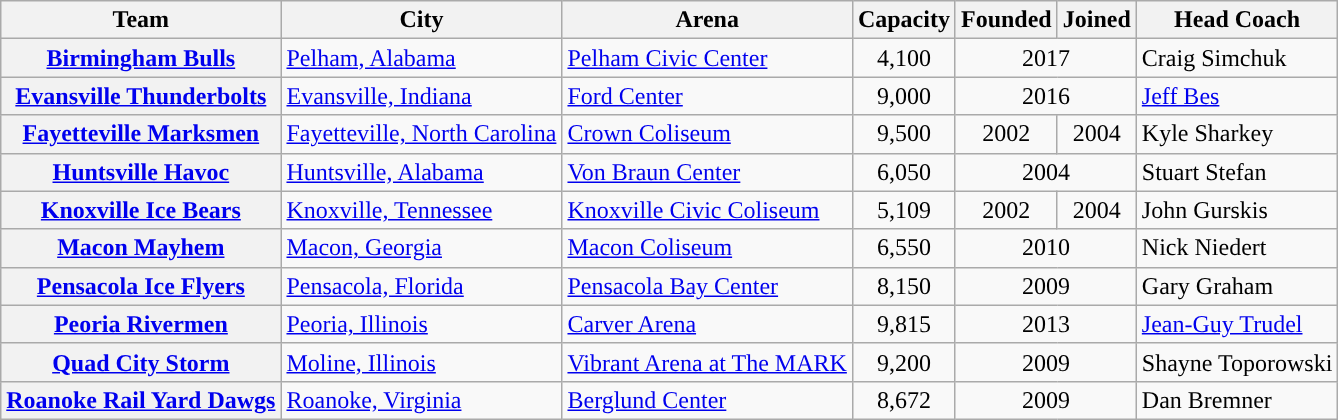<table class="wikitable sortable" style="text-align:left">
<tr>
<th scope="col" align="center">Team</th>
<th scope="col" align="center">City</th>
<th scope="col" align="center">Arena</th>
<th scope="col" align="center">Capacity</th>
<th scope="col" align="center">Founded</th>
<th scope="col" align="center">Joined</th>
<th scope="col" align="center">Head Coach</th>
</tr>
<tr>
<th scope="row"><a href='#'>Birmingham Bulls</a></th>
<td><a href='#'>Pelham, Alabama</a></td>
<td><a href='#'>Pelham Civic Center</a></td>
<td align=center>4,100</td>
<td colspan=2 align=center>2017</td>
<td>Craig Simchuk</td>
</tr>
<tr>
<th scope="row"><a href='#'>Evansville Thunderbolts</a></th>
<td><a href='#'>Evansville, Indiana</a></td>
<td><a href='#'>Ford Center</a></td>
<td align=center>9,000</td>
<td colspan=2 align=center>2016</td>
<td><a href='#'>Jeff Bes</a></td>
</tr>
<tr>
<th scope="row"><a href='#'>Fayetteville Marksmen</a></th>
<td><a href='#'>Fayetteville, North Carolina</a></td>
<td><a href='#'>Crown Coliseum</a></td>
<td align=center>9,500</td>
<td align=center>2002</td>
<td align=center>2004</td>
<td>Kyle Sharkey</td>
</tr>
<tr>
<th scope="row"><a href='#'>Huntsville Havoc</a></th>
<td><a href='#'>Huntsville, Alabama</a></td>
<td><a href='#'>Von Braun Center</a></td>
<td align=center>6,050</td>
<td colspan="2" align="center">2004</td>
<td>Stuart Stefan</td>
</tr>
<tr>
<th scope="row"><a href='#'>Knoxville Ice Bears</a></th>
<td><a href='#'>Knoxville, Tennessee</a></td>
<td><a href='#'>Knoxville Civic Coliseum</a></td>
<td align=center>5,109</td>
<td align=center>2002</td>
<td align=center>2004</td>
<td>John Gurskis</td>
</tr>
<tr>
<th scope="row"><a href='#'>Macon Mayhem</a></th>
<td><a href='#'>Macon, Georgia</a></td>
<td><a href='#'>Macon Coliseum</a></td>
<td align=center>6,550</td>
<td colspan=2 align=center>2010</td>
<td>Nick Niedert</td>
</tr>
<tr>
<th scope="row"><a href='#'>Pensacola Ice Flyers</a></th>
<td><a href='#'>Pensacola, Florida</a></td>
<td><a href='#'>Pensacola Bay Center</a></td>
<td align=center>8,150</td>
<td colspan=2 align=center>2009</td>
<td>Gary Graham</td>
</tr>
<tr>
<th scope="row"><a href='#'>Peoria Rivermen</a></th>
<td><a href='#'>Peoria, Illinois</a></td>
<td><a href='#'>Carver Arena</a></td>
<td align=center>9,815</td>
<td colspan=2 align=center>2013</td>
<td><a href='#'>Jean-Guy Trudel</a></td>
</tr>
<tr>
<th scope="row"><a href='#'>Quad City Storm</a></th>
<td><a href='#'>Moline, Illinois</a></td>
<td><a href='#'>Vibrant Arena at The MARK</a></td>
<td align=center>9,200</td>
<td colspan=2 align=center>2009</td>
<td>Shayne Toporowski</td>
</tr>
<tr>
<th scope="row"><a href='#'>Roanoke Rail Yard Dawgs</a></th>
<td><a href='#'>Roanoke, Virginia</a></td>
<td><a href='#'>Berglund Center</a></td>
<td align=center>8,672</td>
<td colspan=2 align=center>2009</td>
<td>Dan Bremner</td>
</tr>
</table>
